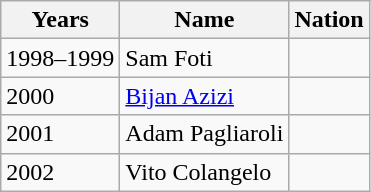<table class="wikitable sortable">
<tr>
<th>Years</th>
<th>Name</th>
<th>Nation</th>
</tr>
<tr>
<td>1998–1999</td>
<td>Sam Foti</td>
<td></td>
</tr>
<tr>
<td>2000</td>
<td><a href='#'>Bijan Azizi</a></td>
<td></td>
</tr>
<tr>
<td>2001</td>
<td>Adam Pagliaroli</td>
<td></td>
</tr>
<tr>
<td>2002</td>
<td>Vito Colangelo</td>
<td></td>
</tr>
</table>
